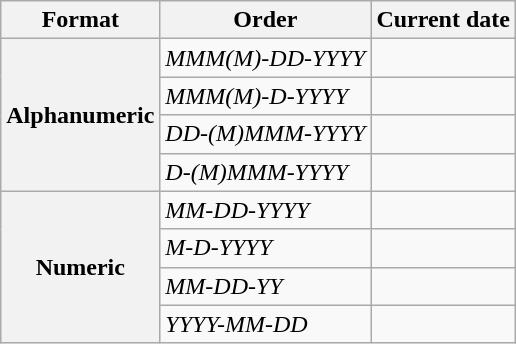<table class="wikitable">
<tr>
<th>Format</th>
<th>Order</th>
<th>Current date</th>
</tr>
<tr>
<th rowspan="4">Alphanumeric</th>
<td><em>MMM(M)-DD-YYYY</em></td>
<td> </td>
</tr>
<tr>
<td><em>MMM(M)-D-YYYY</em></td>
<td> </td>
</tr>
<tr>
<td><em>DD-(M)MMM-YYYY</em></td>
<td>  </td>
</tr>
<tr>
<td><em>D-(M)MMM-YYYY</em></td>
<td>  </td>
</tr>
<tr>
<th rowspan="4">Numeric</th>
<td><em>MM-DD-YYYY</em></td>
<td></td>
</tr>
<tr>
<td><em>M-D-YYYY</em></td>
<td></td>
</tr>
<tr>
<td><em>MM-DD-YY</em></td>
<td></td>
</tr>
<tr>
<td><em>YYYY-MM-DD</em></td>
<td></td>
</tr>
</table>
